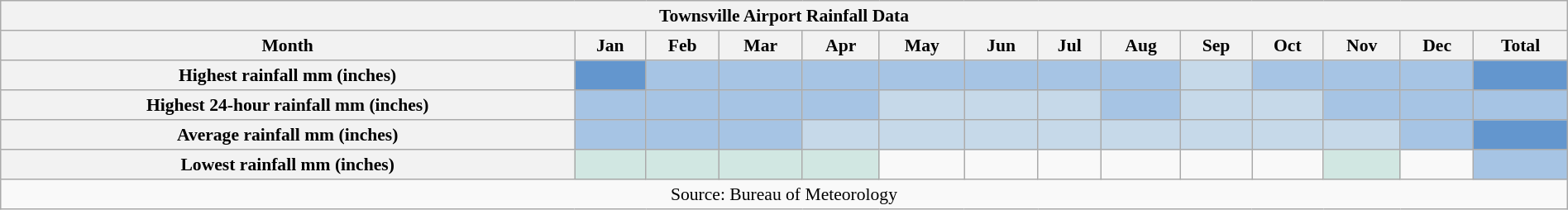<table class="wikitable collapsible" width=100% style="text-align:center; font-size:90%; line-height: 1.2em; margin:auto;">
<tr>
<th colspan=14>Townsville Airport Rainfall Data</th>
</tr>
<tr>
<th>Month</th>
<th>Jan</th>
<th>Feb</th>
<th>Mar</th>
<th>Apr</th>
<th>May</th>
<th>Jun</th>
<th>Jul</th>
<th>Aug</th>
<th>Sep</th>
<th>Oct</th>
<th>Nov</th>
<th>Dec</th>
<th>Total</th>
</tr>
<tr>
<th style="border-right:1px #fff;">Highest rainfall mm (inches)</th>
<td style="background: #6396ce; "></td>
<td style="background: #a6c4e4; "></td>
<td style="background: #a6c4e4; "></td>
<td style="background: #a6c4e4; "></td>
<td style="background: #a6c4e4; "></td>
<td style="background: #a6c4e4; "></td>
<td style="background: #a6c4e4; "></td>
<td style="background: #a6c4e4; "></td>
<td style="background: #c6d9e9; "></td>
<td style="background: #a6c4e4; "></td>
<td style="background: #a6c4e4; "></td>
<td style="background: #a6c4e4; "></td>
<td style="background: #6396ce; "></td>
</tr>
<tr>
<th style="border-right:1px #fff;">Highest 24-hour rainfall mm (inches)</th>
<td style="background: #a6c4e4; "></td>
<td style="background: #a6c4e4; "></td>
<td style="background: #a6c4e4; "></td>
<td style="background: #a6c4e4; "></td>
<td style="background: #c6d9e9; "></td>
<td style="background: #c6d9e9; "></td>
<td style="background: #c6d9e9; "></td>
<td style="background: #a6c4e4; "></td>
<td style="background: #c6d9e9; "></td>
<td style="background: #c6d9e9; "></td>
<td style="background: #a6c4e4; "></td>
<td style="background: #a6c4e4; "></td>
<td style="background: #a6c4e4; "></td>
</tr>
<tr>
<th style="border-right:1px #fff;">Average rainfall mm (inches)</th>
<td style="background: #a6c4e4; "></td>
<td style="background: #a6c4e4; "></td>
<td style="background: #a6c4e4; "></td>
<td style="background: #c6d9e9; "></td>
<td style="background: #c6d9e9; "></td>
<td style="background: #c6d9e9; "></td>
<td style="background: #c6d9e9; "></td>
<td style="background: #c6d9e9; "></td>
<td style="background: #c6d9e9; "></td>
<td style="background: #c6d9e9; "></td>
<td style="background: #c6d9e9; "></td>
<td style="background: #a6c4e4; "></td>
<td style="background: #6396ce; "></td>
</tr>
<tr>
<th style="border-right:1px #fff;">Lowest rainfall mm (inches)</th>
<td style="background: #d1e7e2; "></td>
<td style="background: #d1e7e2; "></td>
<td style="background: #d1e7e2; "></td>
<td style="background: #d1e7e2; "></td>
<td></td>
<td></td>
<td></td>
<td></td>
<td></td>
<td></td>
<td style="background: #d1e7e2; "></td>
<td></td>
<td style="background: #a6c4e4; "></td>
</tr>
<tr>
<td colspan="14">Source: Bureau of Meteorology</td>
</tr>
</table>
